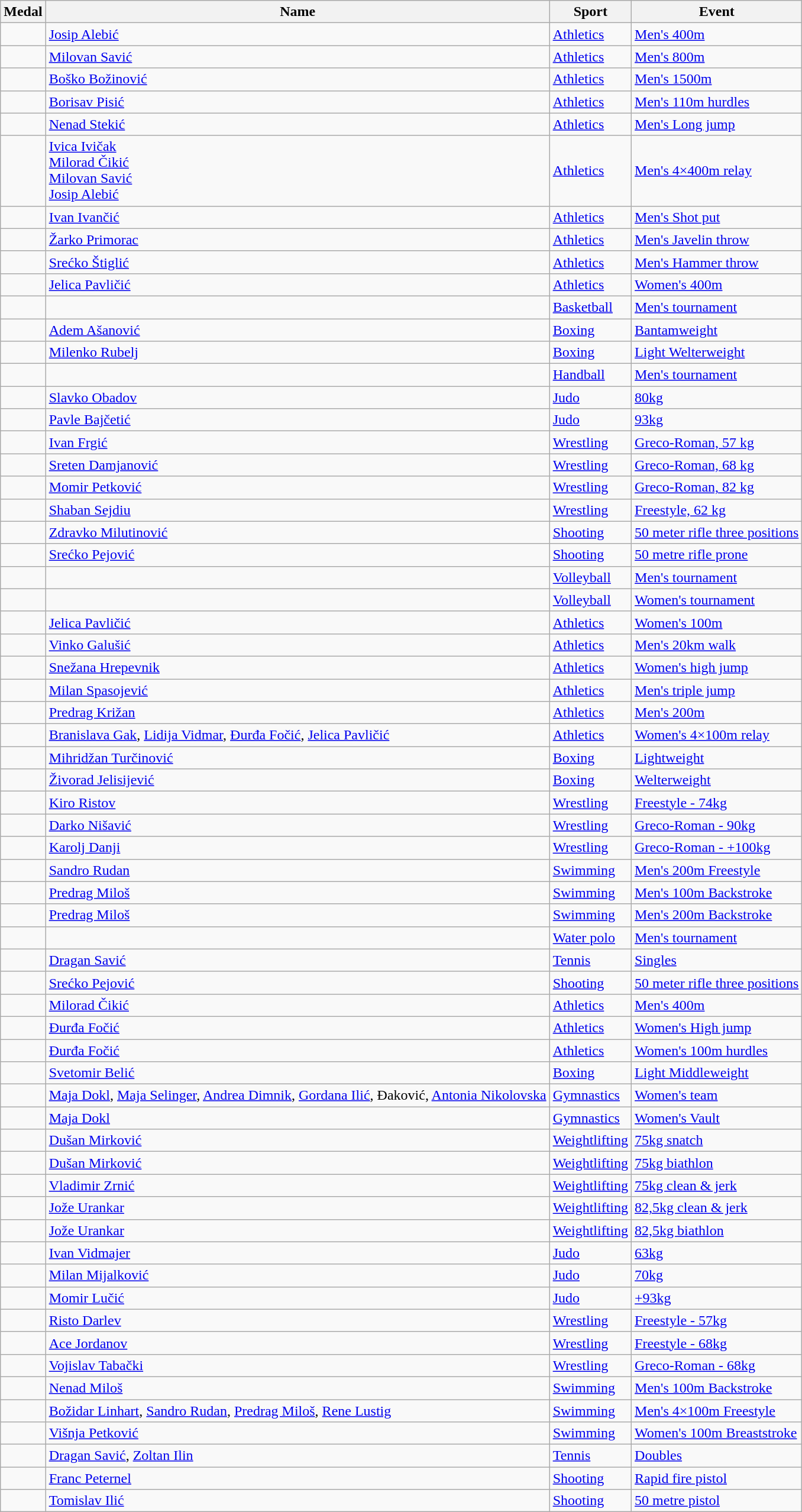<table class="wikitable sortable">
<tr>
<th>Medal</th>
<th>Name</th>
<th>Sport</th>
<th>Event</th>
</tr>
<tr>
<td></td>
<td><a href='#'>Josip Alebić</a></td>
<td> <a href='#'>Athletics</a></td>
<td><a href='#'>Men's 400m</a></td>
</tr>
<tr>
<td></td>
<td><a href='#'>Milovan Savić</a></td>
<td> <a href='#'>Athletics</a></td>
<td><a href='#'>Men's 800m</a></td>
</tr>
<tr>
<td></td>
<td><a href='#'>Boško Božinović</a></td>
<td> <a href='#'>Athletics</a></td>
<td><a href='#'>Men's 1500m</a></td>
</tr>
<tr>
<td></td>
<td><a href='#'>Borisav Pisić</a></td>
<td> <a href='#'>Athletics</a></td>
<td><a href='#'>Men's 110m hurdles</a></td>
</tr>
<tr>
<td></td>
<td><a href='#'>Nenad Stekić</a></td>
<td> <a href='#'>Athletics</a></td>
<td><a href='#'>Men's Long jump</a></td>
</tr>
<tr>
<td></td>
<td><a href='#'>Ivica Ivičak</a><br><a href='#'>Milorad Čikić</a><br><a href='#'>Milovan Savić</a><br><a href='#'>Josip Alebić</a></td>
<td> <a href='#'>Athletics</a></td>
<td><a href='#'>Men's 4×400m relay</a></td>
</tr>
<tr>
<td></td>
<td><a href='#'>Ivan Ivančić</a></td>
<td> <a href='#'>Athletics</a></td>
<td><a href='#'>Men's Shot put</a></td>
</tr>
<tr>
<td></td>
<td><a href='#'>Žarko Primorac</a></td>
<td> <a href='#'>Athletics</a></td>
<td><a href='#'>Men's Javelin throw</a></td>
</tr>
<tr>
<td></td>
<td><a href='#'>Srećko Štiglić</a></td>
<td> <a href='#'>Athletics</a></td>
<td><a href='#'>Men's Hammer throw</a></td>
</tr>
<tr>
<td></td>
<td><a href='#'>Jelica Pavličić</a></td>
<td> <a href='#'>Athletics</a></td>
<td><a href='#'>Women's 400m</a></td>
</tr>
<tr>
<td></td>
<td><br></td>
<td> <a href='#'>Basketball</a></td>
<td><a href='#'>Men's tournament</a></td>
</tr>
<tr>
<td></td>
<td><a href='#'>Adem Ašanović</a></td>
<td> <a href='#'>Boxing</a></td>
<td><a href='#'>Bantamweight</a></td>
</tr>
<tr>
<td></td>
<td><a href='#'>Milenko Rubelj</a></td>
<td> <a href='#'>Boxing</a></td>
<td><a href='#'>Light Welterweight</a></td>
</tr>
<tr>
<td></td>
<td><br></td>
<td> <a href='#'>Handball</a></td>
<td><a href='#'>Men's tournament</a></td>
</tr>
<tr>
<td></td>
<td><a href='#'>Slavko Obadov</a></td>
<td> <a href='#'>Judo</a></td>
<td><a href='#'>80kg</a></td>
</tr>
<tr>
<td></td>
<td><a href='#'>Pavle Bajčetić</a></td>
<td> <a href='#'>Judo</a></td>
<td><a href='#'>93kg</a></td>
</tr>
<tr>
<td></td>
<td><a href='#'>Ivan Frgić</a></td>
<td> <a href='#'>Wrestling</a></td>
<td><a href='#'>Greco-Roman, 57 kg</a></td>
</tr>
<tr>
<td></td>
<td><a href='#'>Sreten Damjanović</a></td>
<td> <a href='#'>Wrestling</a></td>
<td><a href='#'>Greco-Roman, 68 kg</a></td>
</tr>
<tr>
<td></td>
<td><a href='#'>Momir Petković</a></td>
<td> <a href='#'>Wrestling</a></td>
<td><a href='#'>Greco-Roman, 82 kg</a></td>
</tr>
<tr>
<td></td>
<td><a href='#'>Shaban Sejdiu</a></td>
<td> <a href='#'>Wrestling</a></td>
<td><a href='#'>Freestyle, 62 kg</a></td>
</tr>
<tr>
<td></td>
<td><a href='#'>Zdravko Milutinović</a></td>
<td> <a href='#'>Shooting</a></td>
<td><a href='#'>50 meter rifle three positions</a></td>
</tr>
<tr>
<td></td>
<td><a href='#'>Srećko Pejović</a></td>
<td> <a href='#'>Shooting</a></td>
<td><a href='#'>50 metre rifle prone</a></td>
</tr>
<tr>
<td></td>
<td><br></td>
<td> <a href='#'>Volleyball</a></td>
<td><a href='#'>Men's tournament</a></td>
</tr>
<tr>
<td></td>
<td><br></td>
<td> <a href='#'>Volleyball</a></td>
<td><a href='#'>Women's tournament</a></td>
</tr>
<tr>
<td></td>
<td><a href='#'>Jelica Pavličić</a></td>
<td> <a href='#'>Athletics</a></td>
<td><a href='#'>Women's 100m</a></td>
</tr>
<tr>
<td></td>
<td><a href='#'>Vinko Galušić</a></td>
<td> <a href='#'>Athletics</a></td>
<td><a href='#'>Men's 20km walk</a></td>
</tr>
<tr>
<td></td>
<td><a href='#'>Snežana Hrepevnik</a></td>
<td> <a href='#'>Athletics</a></td>
<td><a href='#'>Women's high jump</a></td>
</tr>
<tr>
<td></td>
<td><a href='#'>Milan Spasojević</a></td>
<td> <a href='#'>Athletics</a></td>
<td><a href='#'>Men's triple jump</a></td>
</tr>
<tr>
<td></td>
<td><a href='#'>Predrag Križan</a></td>
<td> <a href='#'>Athletics</a></td>
<td><a href='#'>Men's 200m</a></td>
</tr>
<tr>
<td></td>
<td><a href='#'>Branislava Gak</a>, <a href='#'>Lidija Vidmar</a>, <a href='#'>Đurđa Fočić</a>, <a href='#'>Jelica Pavličić</a></td>
<td> <a href='#'>Athletics</a></td>
<td><a href='#'>Women's 4×100m relay</a></td>
</tr>
<tr>
<td></td>
<td><a href='#'>Mihridžan Turčinović</a></td>
<td> <a href='#'>Boxing</a></td>
<td><a href='#'>Lightweight</a></td>
</tr>
<tr>
<td></td>
<td><a href='#'>Živorad Jelisijević</a></td>
<td> <a href='#'>Boxing</a></td>
<td><a href='#'>Welterweight</a></td>
</tr>
<tr>
<td></td>
<td><a href='#'>Kiro Ristov</a></td>
<td> <a href='#'>Wrestling</a></td>
<td><a href='#'>Freestyle - 74kg</a></td>
</tr>
<tr>
<td></td>
<td><a href='#'>Darko Nišavić</a></td>
<td> <a href='#'>Wrestling</a></td>
<td><a href='#'>Greco-Roman - 90kg</a></td>
</tr>
<tr>
<td></td>
<td><a href='#'>Karolj Danji</a></td>
<td> <a href='#'>Wrestling</a></td>
<td><a href='#'>Greco-Roman - +100kg</a></td>
</tr>
<tr>
<td></td>
<td><a href='#'>Sandro Rudan</a></td>
<td> <a href='#'>Swimming</a></td>
<td><a href='#'>Men's 200m Freestyle</a></td>
</tr>
<tr>
<td></td>
<td><a href='#'>Predrag Miloš</a></td>
<td> <a href='#'>Swimming</a></td>
<td><a href='#'>Men's 100m Backstroke</a></td>
</tr>
<tr>
<td></td>
<td><a href='#'>Predrag Miloš</a></td>
<td> <a href='#'>Swimming</a></td>
<td><a href='#'>Men's 200m Backstroke</a></td>
</tr>
<tr>
<td></td>
<td><br></td>
<td> <a href='#'>Water polo</a></td>
<td><a href='#'>Men's tournament</a></td>
</tr>
<tr>
<td></td>
<td><a href='#'>Dragan Savić</a></td>
<td> <a href='#'>Tennis</a></td>
<td><a href='#'>Singles</a></td>
</tr>
<tr>
<td></td>
<td><a href='#'>Srećko Pejović</a></td>
<td> <a href='#'>Shooting</a></td>
<td><a href='#'>50 meter rifle three positions</a></td>
</tr>
<tr>
<td></td>
<td><a href='#'>Milorad Čikić</a></td>
<td> <a href='#'>Athletics</a></td>
<td><a href='#'>Men's 400m</a></td>
</tr>
<tr>
<td></td>
<td><a href='#'>Đurđa Fočić</a></td>
<td> <a href='#'>Athletics</a></td>
<td><a href='#'>Women's High jump</a></td>
</tr>
<tr>
<td></td>
<td><a href='#'>Đurđa Fočić</a></td>
<td> <a href='#'>Athletics</a></td>
<td><a href='#'>Women's 100m hurdles</a></td>
</tr>
<tr>
<td></td>
<td><a href='#'>Svetomir Belić</a></td>
<td> <a href='#'>Boxing</a></td>
<td><a href='#'>Light Middleweight</a></td>
</tr>
<tr>
<td></td>
<td><a href='#'>Maja Dokl</a>, <a href='#'>Maja Selinger</a>, <a href='#'>Andrea Dimnik</a>, <a href='#'>Gordana Ilić</a>, Đaković, <a href='#'>Antonia Nikolovska</a></td>
<td> <a href='#'>Gymnastics</a></td>
<td><a href='#'>Women's team</a></td>
</tr>
<tr>
<td></td>
<td><a href='#'>Maja Dokl</a></td>
<td> <a href='#'>Gymnastics</a></td>
<td><a href='#'>Women's Vault</a></td>
</tr>
<tr>
<td></td>
<td><a href='#'>Dušan Mirković</a></td>
<td> <a href='#'>Weightlifting</a></td>
<td><a href='#'>75kg snatch</a></td>
</tr>
<tr>
<td></td>
<td><a href='#'>Dušan Mirković</a></td>
<td> <a href='#'>Weightlifting</a></td>
<td><a href='#'>75kg biathlon</a></td>
</tr>
<tr>
<td></td>
<td><a href='#'>Vladimir Zrnić</a></td>
<td> <a href='#'>Weightlifting</a></td>
<td><a href='#'>75kg clean & jerk</a></td>
</tr>
<tr>
<td></td>
<td><a href='#'>Jože Urankar</a></td>
<td> <a href='#'>Weightlifting</a></td>
<td><a href='#'>82,5kg clean & jerk</a></td>
</tr>
<tr>
<td></td>
<td><a href='#'>Jože Urankar</a></td>
<td> <a href='#'>Weightlifting</a></td>
<td><a href='#'>82,5kg biathlon</a></td>
</tr>
<tr>
<td></td>
<td><a href='#'>Ivan Vidmajer</a></td>
<td> <a href='#'>Judo</a></td>
<td><a href='#'>63kg</a></td>
</tr>
<tr>
<td></td>
<td><a href='#'>Milan Mijalković</a></td>
<td> <a href='#'>Judo</a></td>
<td><a href='#'>70kg</a></td>
</tr>
<tr>
<td></td>
<td><a href='#'>Momir Lučić</a></td>
<td> <a href='#'>Judo</a></td>
<td><a href='#'>+93kg</a></td>
</tr>
<tr>
<td></td>
<td><a href='#'>Risto Darlev</a></td>
<td> <a href='#'>Wrestling</a></td>
<td><a href='#'>Freestyle - 57kg</a></td>
</tr>
<tr>
<td></td>
<td><a href='#'>Ace Jordanov</a></td>
<td> <a href='#'>Wrestling</a></td>
<td><a href='#'>Freestyle - 68kg</a></td>
</tr>
<tr>
<td></td>
<td><a href='#'>Vojislav Tabački</a></td>
<td> <a href='#'>Wrestling</a></td>
<td><a href='#'>Greco-Roman - 68kg</a></td>
</tr>
<tr>
<td></td>
<td><a href='#'>Nenad Miloš</a></td>
<td> <a href='#'>Swimming</a></td>
<td><a href='#'>Men's 100m Backstroke</a></td>
</tr>
<tr>
<td></td>
<td><a href='#'>Božidar Linhart</a>, <a href='#'>Sandro Rudan</a>, <a href='#'>Predrag Miloš</a>, <a href='#'>Rene Lustig</a></td>
<td> <a href='#'>Swimming</a></td>
<td><a href='#'>Men's 4×100m Freestyle</a></td>
</tr>
<tr>
<td></td>
<td><a href='#'>Višnja Petković</a></td>
<td> <a href='#'>Swimming</a></td>
<td><a href='#'>Women's 100m Breaststroke</a></td>
</tr>
<tr>
<td></td>
<td><a href='#'>Dragan Savić</a>, <a href='#'>Zoltan Ilin</a></td>
<td> <a href='#'>Tennis</a></td>
<td><a href='#'>Doubles</a></td>
</tr>
<tr>
<td></td>
<td><a href='#'>Franc Peternel</a></td>
<td> <a href='#'>Shooting</a></td>
<td><a href='#'>Rapid fire pistol</a></td>
</tr>
<tr>
<td></td>
<td><a href='#'>Tomislav Ilić</a></td>
<td> <a href='#'>Shooting</a></td>
<td><a href='#'>50 metre pistol</a></td>
</tr>
</table>
